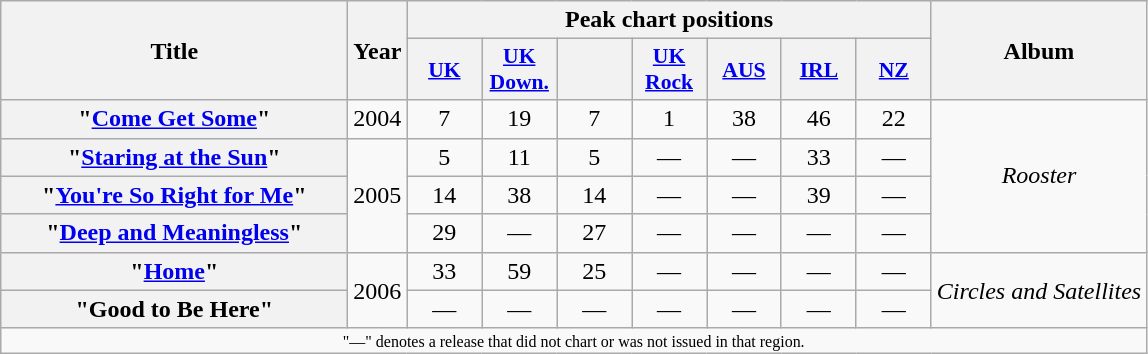<table class="wikitable plainrowheaders" style="text-align:center">
<tr>
<th scope="col" rowspan="2" style="width:14em">Title</th>
<th scope="col" rowspan="2">Year</th>
<th scope="col" colspan="7">Peak chart positions</th>
<th scope="col" rowspan="2">Album</th>
</tr>
<tr>
<th scope="col" style="width:3em;font-size:90%;"><a href='#'>UK</a><br></th>
<th scope="col" style="width:3em;font-size:90%;"><a href='#'>UK<br>Down.</a><br></th>
<th scope="col" style="width:3em;font-size:90%;"><br></th>
<th scope="col" style="width:3em;font-size:90%;"><a href='#'>UK<br>Rock</a><br></th>
<th scope="col" style="width:3em;font-size:90%;"><a href='#'>AUS</a><br></th>
<th scope="col" style="width:3em;font-size:90%;"><a href='#'>IRL</a><br></th>
<th scope="col" style="width:3em;font-size:90%;"><a href='#'>NZ</a><br></th>
</tr>
<tr>
<th scope="row">"<a href='#'>Come Get Some</a>"</th>
<td>2004</td>
<td>7</td>
<td>19</td>
<td>7</td>
<td>1</td>
<td>38</td>
<td>46</td>
<td>22</td>
<td rowspan="4"><em>Rooster</em></td>
</tr>
<tr>
<th scope="row">"<a href='#'>Staring at the Sun</a>"</th>
<td rowspan="3">2005</td>
<td>5</td>
<td>11</td>
<td>5</td>
<td>—</td>
<td>—</td>
<td>33</td>
<td>—</td>
</tr>
<tr>
<th scope="row">"<a href='#'>You're So Right for Me</a>"</th>
<td>14</td>
<td>38</td>
<td>14</td>
<td>—</td>
<td>—</td>
<td>39</td>
<td>—</td>
</tr>
<tr>
<th scope="row">"<a href='#'>Deep and Meaningless</a>"</th>
<td>29</td>
<td>—</td>
<td>27</td>
<td>—</td>
<td>—</td>
<td>—</td>
<td>—</td>
</tr>
<tr>
<th scope="row">"<a href='#'>Home</a>"</th>
<td rowspan="2">2006</td>
<td>33</td>
<td>59</td>
<td>25</td>
<td>—</td>
<td>—</td>
<td>—</td>
<td>—</td>
<td rowspan="2"><em>Circles and Satellites</em></td>
</tr>
<tr>
<th scope="row">"Good to Be Here"</th>
<td>—</td>
<td>—</td>
<td>—</td>
<td>—</td>
<td>—</td>
<td>—</td>
<td>—</td>
</tr>
<tr>
<td align="center" colspan="10" style="font-size: 8pt">"—" denotes a release that did not chart or was not issued in that region.</td>
</tr>
</table>
